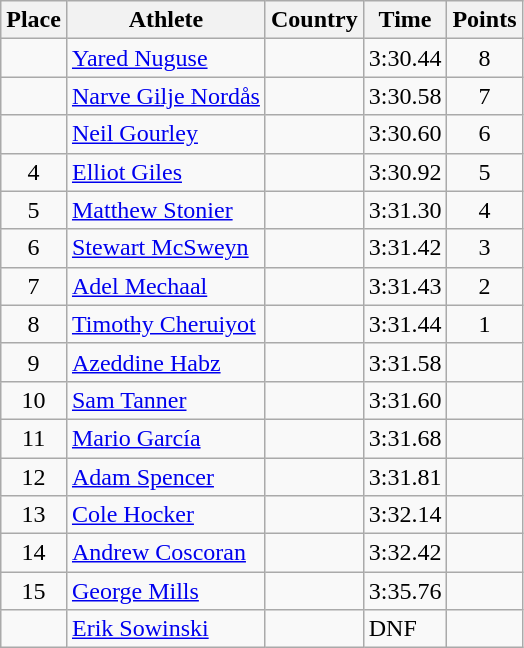<table class="wikitable">
<tr>
<th>Place</th>
<th>Athlete</th>
<th>Country</th>
<th>Time</th>
<th>Points</th>
</tr>
<tr>
<td align=center></td>
<td><a href='#'>Yared Nuguse</a></td>
<td></td>
<td>3:30.44</td>
<td align=center>8</td>
</tr>
<tr>
<td align=center></td>
<td><a href='#'>Narve Gilje Nordås</a></td>
<td></td>
<td>3:30.58</td>
<td align=center>7</td>
</tr>
<tr>
<td align=center></td>
<td><a href='#'>Neil Gourley</a></td>
<td></td>
<td>3:30.60</td>
<td align=center>6</td>
</tr>
<tr>
<td align=center>4</td>
<td><a href='#'>Elliot Giles</a></td>
<td></td>
<td>3:30.92</td>
<td align=center>5</td>
</tr>
<tr>
<td align=center>5</td>
<td><a href='#'>Matthew Stonier</a></td>
<td></td>
<td>3:31.30</td>
<td align=center>4</td>
</tr>
<tr>
<td align=center>6</td>
<td><a href='#'>Stewart McSweyn</a></td>
<td></td>
<td>3:31.42</td>
<td align=center>3</td>
</tr>
<tr>
<td align=center>7</td>
<td><a href='#'>Adel Mechaal</a></td>
<td></td>
<td>3:31.43</td>
<td align=center>2</td>
</tr>
<tr>
<td align=center>8</td>
<td><a href='#'>Timothy Cheruiyot</a></td>
<td></td>
<td>3:31.44</td>
<td align=center>1</td>
</tr>
<tr>
<td align=center>9</td>
<td><a href='#'>Azeddine Habz</a></td>
<td></td>
<td>3:31.58</td>
<td align=center></td>
</tr>
<tr>
<td align=center>10</td>
<td><a href='#'>Sam Tanner</a></td>
<td></td>
<td>3:31.60</td>
<td align=center></td>
</tr>
<tr>
<td align=center>11</td>
<td><a href='#'>Mario García</a></td>
<td></td>
<td>3:31.68</td>
<td align=center></td>
</tr>
<tr>
<td align=center>12</td>
<td><a href='#'>Adam Spencer</a></td>
<td></td>
<td>3:31.81</td>
<td align=center></td>
</tr>
<tr>
<td align=center>13</td>
<td><a href='#'>Cole Hocker</a></td>
<td></td>
<td>3:32.14</td>
<td align=center></td>
</tr>
<tr>
<td align=center>14</td>
<td><a href='#'>Andrew Coscoran</a></td>
<td></td>
<td>3:32.42</td>
<td align=center></td>
</tr>
<tr>
<td align=center>15</td>
<td><a href='#'>George Mills</a></td>
<td></td>
<td>3:35.76</td>
<td align=center></td>
</tr>
<tr>
<td align=center></td>
<td><a href='#'>Erik Sowinski</a></td>
<td></td>
<td>DNF</td>
<td align=center></td>
</tr>
</table>
